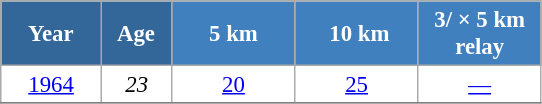<table class="wikitable" style="font-size:95%; text-align:center; border:grey solid 1px; border-collapse:collapse; background:#ffffff;">
<tr>
<th style="background-color:#369; color:white; width:60px;"> Year </th>
<th style="background-color:#369; color:white; width:40px;"> Age </th>
<th style="background-color:#4180be; color:white; width:75px;"> 5 km </th>
<th style="background-color:#4180be; color:white; width:75px;"> 10 km</th>
<th style="background-color:#4180be; color:white; width:75px;"> 3/ × 5 km <br> relay </th>
</tr>
<tr>
<td><a href='#'>1964</a></td>
<td><em>23</em></td>
<td><a href='#'>20</a></td>
<td><a href='#'>25</a></td>
<td><a href='#'>—</a></td>
</tr>
<tr>
</tr>
</table>
